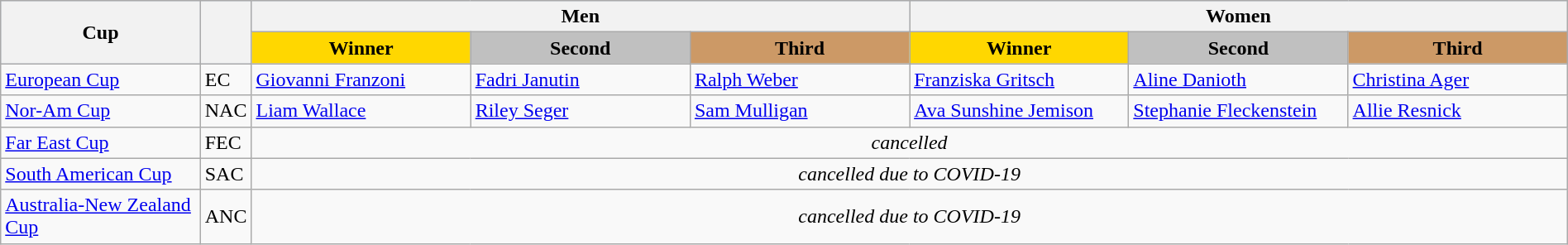<table class="wikitable" style=" width:100%">
<tr bgcolor="#CADAFA">
<th class="hintergrundfarbe6" rowspan=2>Cup</th>
<th class="hintergrundfarbe6" rowspan=2></th>
<th class="hintergrundfarbe6" colspan=3>Men</th>
<th class="hintergrundfarbe6" colspan=3>Women</th>
</tr>
<tr>
<th style="width:14%; background:gold;">Winner</th>
<th style="width:14%; background:silver;">Second</th>
<th style="width:14%; background:#CC9966;">Third</th>
<th style="width:14%; background:gold;">Winner</th>
<th style="width:14%; background:silver;">Second</th>
<th style="width:14%; background:#CC9966;">Third</th>
</tr>
<tr>
<td><a href='#'>European Cup</a></td>
<td>EC</td>
<td> <a href='#'>Giovanni Franzoni</a></td>
<td> <a href='#'>Fadri Janutin</a></td>
<td> <a href='#'>Ralph Weber</a></td>
<td> <a href='#'>Franziska Gritsch</a></td>
<td> <a href='#'>Aline Danioth</a></td>
<td> <a href='#'>Christina Ager</a></td>
</tr>
<tr>
<td><a href='#'>Nor-Am Cup</a></td>
<td>NAC</td>
<td> <a href='#'>Liam Wallace</a></td>
<td> <a href='#'>Riley Seger</a></td>
<td> <a href='#'>Sam Mulligan</a></td>
<td> <a href='#'>Ava Sunshine Jemison</a></td>
<td> <a href='#'>Stephanie Fleckenstein</a></td>
<td> <a href='#'>Allie Resnick</a></td>
</tr>
<tr>
<td><a href='#'>Far East Cup</a></td>
<td>FEC</td>
<td colspan=6 align=center><em>cancelled</em></td>
</tr>
<tr>
<td><a href='#'>South American Cup</a></td>
<td>SAC</td>
<td colspan=6 align=center><em>cancelled due to COVID-19</em></td>
</tr>
<tr>
<td><a href='#'>Australia-New Zealand Cup</a></td>
<td>ANC</td>
<td colspan=6 align=center><em>cancelled due to COVID-19</em></td>
</tr>
</table>
